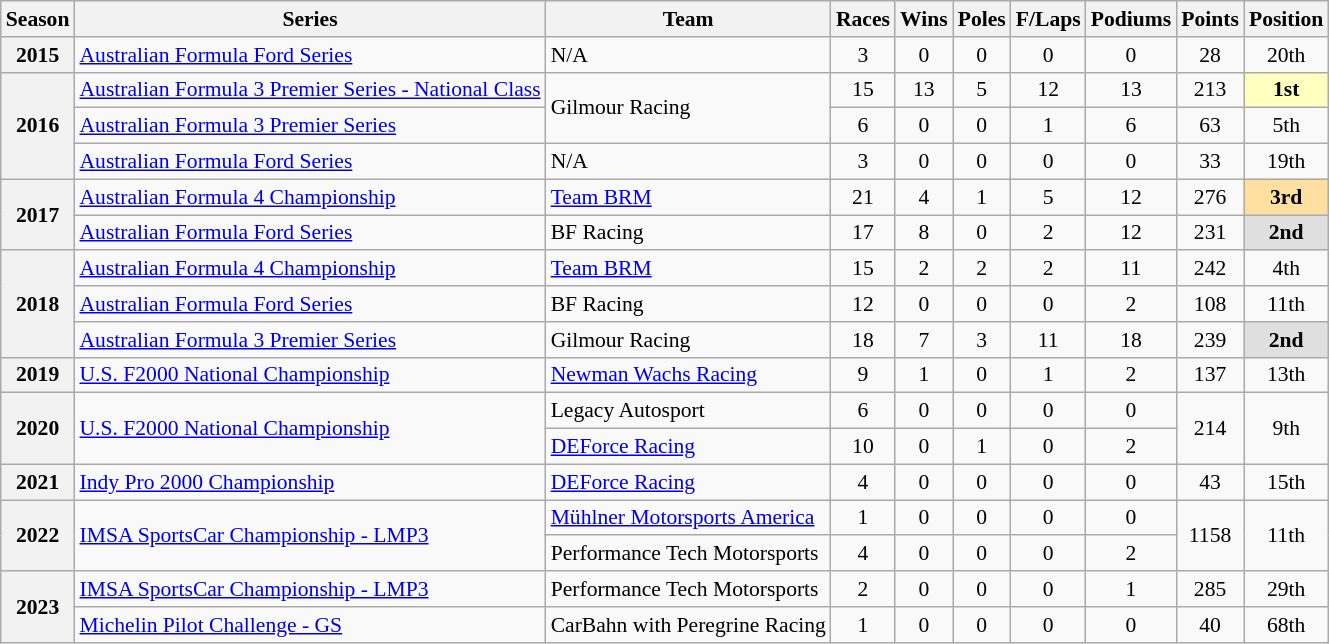<table class="wikitable" style="font-size: 90%; text-align:center">
<tr>
<th>Season</th>
<th>Series</th>
<th>Team</th>
<th>Races</th>
<th>Wins</th>
<th><strong>Poles</strong></th>
<th>F/Laps</th>
<th>Podiums</th>
<th>Points</th>
<th>Position</th>
</tr>
<tr>
<th>2015</th>
<td align="left"><a href='#'>Australian Formula Ford Series</a></td>
<td align="left">N/A</td>
<td>3</td>
<td>0</td>
<td>0</td>
<td>0</td>
<td>0</td>
<td>28</td>
<td>20th</td>
</tr>
<tr>
<th rowspan="3">2016</th>
<td align="left"><a href='#'>Australian Formula 3 Premier Series - National Class</a></td>
<td rowspan="2" align="left">Gilmour Racing</td>
<td>15</td>
<td>13</td>
<td>5</td>
<td>12</td>
<td>13</td>
<td>213</td>
<td style="background:#FFFFBF;"><strong>1st</strong></td>
</tr>
<tr>
<td align="left"><a href='#'>Australian Formula 3 Premier Series</a></td>
<td>6</td>
<td>0</td>
<td>0</td>
<td>1</td>
<td>6</td>
<td>63</td>
<td>5th</td>
</tr>
<tr>
<td align="left"><a href='#'>Australian Formula Ford Series</a></td>
<td rowspan="1" align="left">N/A</td>
<td>3</td>
<td>0</td>
<td>0</td>
<td>0</td>
<td>0</td>
<td>33</td>
<td>19th</td>
</tr>
<tr>
<th rowspan="2">2017</th>
<td align="left"><a href='#'>Australian Formula 4 Championship</a></td>
<td align="left"><a href='#'>Team BRM</a></td>
<td>21</td>
<td>4</td>
<td>1</td>
<td>5</td>
<td>12</td>
<td>276</td>
<td style="background:#FFDF9F;"><strong>3rd</strong></td>
</tr>
<tr>
<td align="left"><a href='#'>Australian Formula Ford Series</a></td>
<td align="left">BF Racing</td>
<td>17</td>
<td>8</td>
<td>0</td>
<td>2</td>
<td>12</td>
<td>231</td>
<td style="background:#DFDFDF;"><strong>2nd</strong></td>
</tr>
<tr>
<th rowspan="3">2018</th>
<td align="left"><a href='#'>Australian Formula 4 Championship</a></td>
<td align="left"><a href='#'>Team BRM</a></td>
<td>15</td>
<td>2</td>
<td>2</td>
<td>2</td>
<td>11</td>
<td>242</td>
<td>4th</td>
</tr>
<tr>
<td align="left"><a href='#'>Australian Formula Ford Series</a></td>
<td align="left">BF Racing</td>
<td>12</td>
<td>0</td>
<td>0</td>
<td>0</td>
<td>2</td>
<td>108</td>
<td>11th</td>
</tr>
<tr>
<td align="left"><a href='#'>Australian Formula 3 Premier Series</a></td>
<td align="left">Gilmour Racing</td>
<td>18</td>
<td>7</td>
<td>3</td>
<td>11</td>
<td>18</td>
<td>239</td>
<td style="background:#DFDFDF;"><strong>2nd</strong></td>
</tr>
<tr>
<th>2019</th>
<td align="left"><a href='#'>U.S. F2000 National Championship</a></td>
<td align="left"><a href='#'>Newman Wachs Racing</a></td>
<td>9</td>
<td>1</td>
<td>0</td>
<td>1</td>
<td>2</td>
<td>137</td>
<td>13th</td>
</tr>
<tr>
<th rowspan="2">2020</th>
<td rowspan="2" align="left"><a href='#'>U.S. F2000 National Championship</a></td>
<td align="left">Legacy Autosport</td>
<td>6</td>
<td>0</td>
<td>0</td>
<td>0</td>
<td>0</td>
<td rowspan="2">214</td>
<td rowspan="2">9th</td>
</tr>
<tr>
<td align="left"><a href='#'>DEForce Racing</a></td>
<td>10</td>
<td>0</td>
<td>1</td>
<td>0</td>
<td>2</td>
</tr>
<tr>
<th rowspan="1">2021</th>
<td align="left"><a href='#'>Indy Pro 2000 Championship</a></td>
<td align="left"><a href='#'>DEForce Racing</a></td>
<td>4</td>
<td>0</td>
<td>0</td>
<td>0</td>
<td>0</td>
<td>43</td>
<td>15th</td>
</tr>
<tr>
<th rowspan="2">2022</th>
<td rowspan="2" align=left><a href='#'>IMSA SportsCar Championship - LMP3</a></td>
<td align=left><a href='#'>Mühlner Motorsports America</a></td>
<td>1</td>
<td>0</td>
<td>0</td>
<td>0</td>
<td>0</td>
<td rowspan="2">1158</td>
<td rowspan="2">11th</td>
</tr>
<tr>
<td align=left>Performance Tech Motorsports</td>
<td>4</td>
<td>0</td>
<td>0</td>
<td>0</td>
<td>2</td>
</tr>
<tr>
<th rowspan="2">2023</th>
<td align=left><a href='#'>IMSA SportsCar Championship - LMP3</a></td>
<td align=left>Performance Tech Motorsports</td>
<td>2</td>
<td>0</td>
<td>0</td>
<td>0</td>
<td>1</td>
<td>285</td>
<td>29th</td>
</tr>
<tr>
<td align=left><a href='#'>Michelin Pilot Challenge - GS</a></td>
<td align=left>CarBahn with Peregrine Racing</td>
<td>1</td>
<td>0</td>
<td>0</td>
<td>0</td>
<td>0</td>
<td>40</td>
<td>68th</td>
</tr>
</table>
